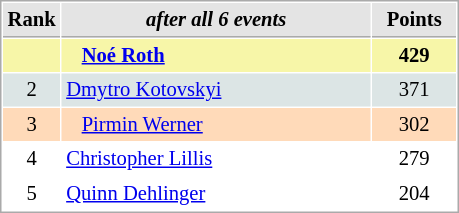<table cellspacing="1" cellpadding="3" style="border:1px solid #AAAAAA;font-size:86%">
<tr style="background-color: #E4E4E4;">
<th style="border-bottom:1px solid #AAAAAA; width: 10px;">Rank</th>
<th style="border-bottom:1px solid #AAAAAA; width: 200px;"><em>after all 6 events</em></th>
<th style="border-bottom:1px solid #AAAAAA; width: 50px;">Points</th>
</tr>
<tr style="background:#f7f6a8;">
<td align=center></td>
<td>   <strong><a href='#'>Noé Roth</a></strong></td>
<td align=center><strong>429</strong></td>
</tr>
<tr style="background:#dce5e5;">
<td align=center>2</td>
<td> <a href='#'>Dmytro Kotovskyi</a></td>
<td align=center>371</td>
</tr>
<tr style="background:#ffdab9;">
<td align=center>3</td>
<td>   <a href='#'>Pirmin Werner</a></td>
<td align=center>302</td>
</tr>
<tr>
<td align=center>4</td>
<td> <a href='#'>Christopher Lillis</a></td>
<td align=center>279</td>
</tr>
<tr>
<td align=center>5</td>
<td> <a href='#'>Quinn Dehlinger</a></td>
<td align=center>204</td>
</tr>
</table>
